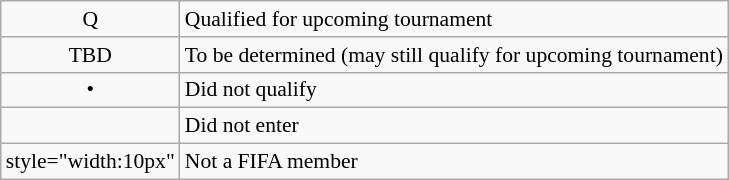<table class="wikitable" style="font-size:90%">
<tr>
<td style="text-align:center;width:10px">Q</td>
<td>Qualified for upcoming tournament</td>
</tr>
<tr>
<td style="text-align:center;width:10px">TBD</td>
<td>To be determined (may still qualify for upcoming tournament)</td>
</tr>
<tr>
<td style="text-align:center;width:10px">•</td>
<td>Did not qualify</td>
</tr>
<tr>
<td style="width:10px"></td>
<td>Did not enter</td>
</tr>
<tr>
<td>style="width:10px" </td>
<td>Not a FIFA member</td>
</tr>
</table>
